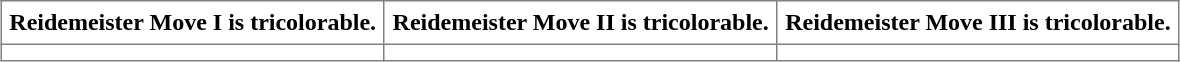<table border=1 style="border-collapse: collapse;" cellspacing=10 cellpadding=5 align="center">
<tr>
<th>Reidemeister Move I is tricolorable.</th>
<th>Reidemeister Move II is tricolorable.</th>
<th>Reidemeister Move III is tricolorable.</th>
</tr>
<tr>
<td></td>
<td></td>
<td></td>
</tr>
</table>
